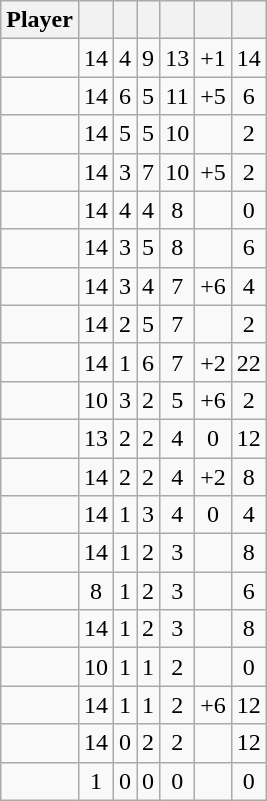<table class="wikitable sortable" style="text-align:center;">
<tr>
<th>Player</th>
<th></th>
<th></th>
<th></th>
<th></th>
<th data-sort-type="number"></th>
<th></th>
</tr>
<tr>
<td></td>
<td>14</td>
<td>4</td>
<td>9</td>
<td>13</td>
<td>+1</td>
<td>14</td>
</tr>
<tr>
<td></td>
<td>14</td>
<td>6</td>
<td>5</td>
<td>11</td>
<td>+5</td>
<td>6</td>
</tr>
<tr>
<td></td>
<td>14</td>
<td>5</td>
<td>5</td>
<td>10</td>
<td></td>
<td>2</td>
</tr>
<tr>
<td></td>
<td>14</td>
<td>3</td>
<td>7</td>
<td>10</td>
<td>+5</td>
<td>2</td>
</tr>
<tr>
<td></td>
<td>14</td>
<td>4</td>
<td>4</td>
<td>8</td>
<td></td>
<td>0</td>
</tr>
<tr>
<td></td>
<td>14</td>
<td>3</td>
<td>5</td>
<td>8</td>
<td></td>
<td>6</td>
</tr>
<tr>
<td></td>
<td>14</td>
<td>3</td>
<td>4</td>
<td>7</td>
<td>+6</td>
<td>4</td>
</tr>
<tr>
<td></td>
<td>14</td>
<td>2</td>
<td>5</td>
<td>7</td>
<td></td>
<td>2</td>
</tr>
<tr>
<td></td>
<td>14</td>
<td>1</td>
<td>6</td>
<td>7</td>
<td>+2</td>
<td>22</td>
</tr>
<tr>
<td></td>
<td>10</td>
<td>3</td>
<td>2</td>
<td>5</td>
<td>+6</td>
<td>2</td>
</tr>
<tr>
<td></td>
<td>13</td>
<td>2</td>
<td>2</td>
<td>4</td>
<td>0</td>
<td>12</td>
</tr>
<tr>
<td></td>
<td>14</td>
<td>2</td>
<td>2</td>
<td>4</td>
<td>+2</td>
<td>8</td>
</tr>
<tr>
<td></td>
<td>14</td>
<td>1</td>
<td>3</td>
<td>4</td>
<td>0</td>
<td>4</td>
</tr>
<tr>
<td></td>
<td>14</td>
<td>1</td>
<td>2</td>
<td>3</td>
<td></td>
<td>8</td>
</tr>
<tr>
<td></td>
<td>8</td>
<td>1</td>
<td>2</td>
<td>3</td>
<td></td>
<td>6</td>
</tr>
<tr>
<td></td>
<td>14</td>
<td>1</td>
<td>2</td>
<td>3</td>
<td></td>
<td>8</td>
</tr>
<tr>
<td></td>
<td>10</td>
<td>1</td>
<td>1</td>
<td>2</td>
<td></td>
<td>0</td>
</tr>
<tr>
<td></td>
<td>14</td>
<td>1</td>
<td>1</td>
<td>2</td>
<td>+6</td>
<td>12</td>
</tr>
<tr>
<td></td>
<td>14</td>
<td>0</td>
<td>2</td>
<td>2</td>
<td></td>
<td>12</td>
</tr>
<tr>
<td></td>
<td>1</td>
<td>0</td>
<td>0</td>
<td>0</td>
<td></td>
<td>0</td>
</tr>
</table>
